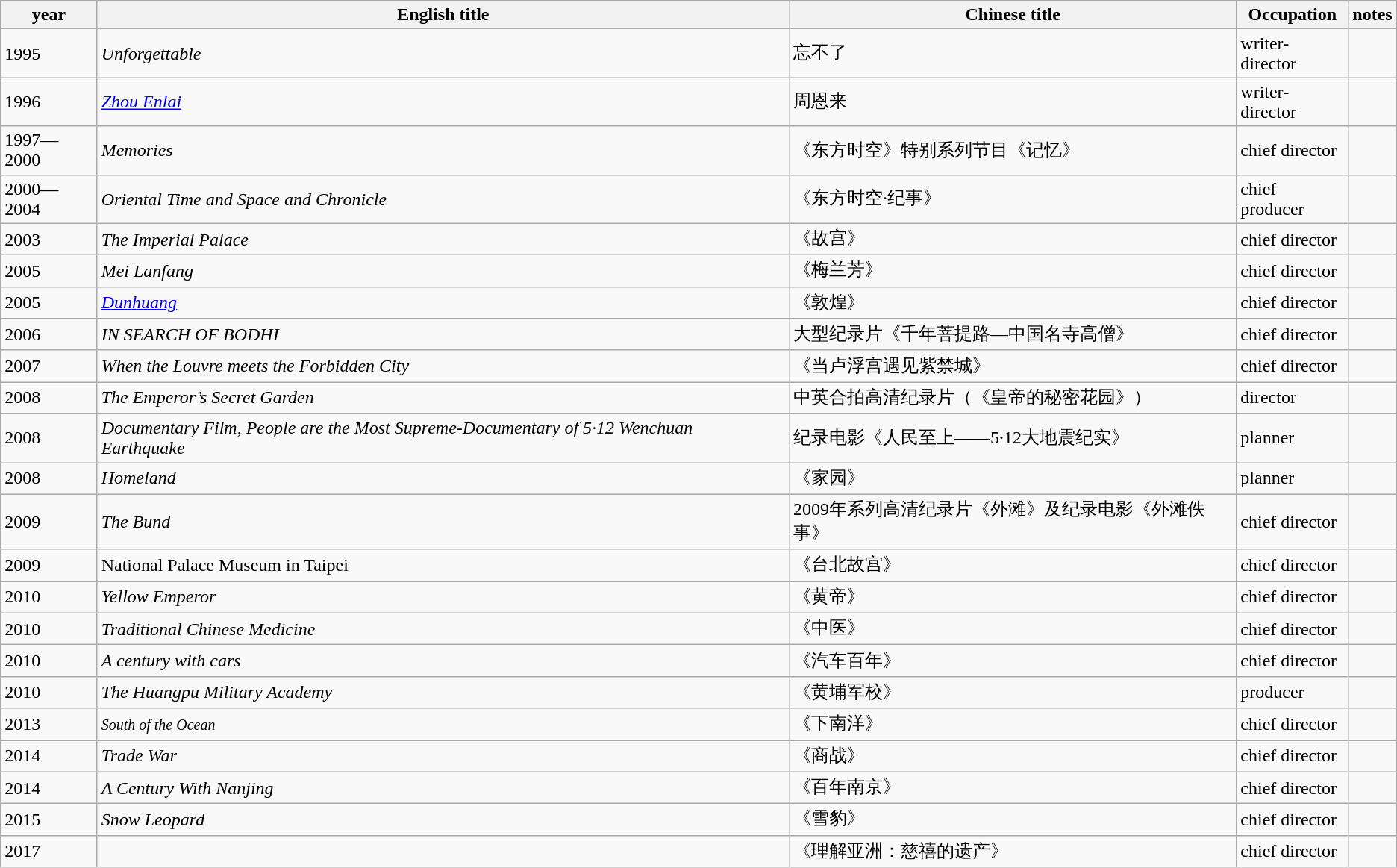<table class="wikitable sortable">
<tr>
<th>year</th>
<th>English title</th>
<th>Chinese title</th>
<th>Occupation</th>
<th>notes</th>
</tr>
<tr>
<td>1995</td>
<td><em>Unforgettable</em></td>
<td>忘不了</td>
<td>writer-director</td>
<td></td>
</tr>
<tr>
<td>1996</td>
<td><em><a href='#'>Zhou Enlai</a></em></td>
<td>周恩来</td>
<td>writer-director</td>
<td></td>
</tr>
<tr>
<td>1997—2000</td>
<td><em>Memories</em></td>
<td>《东方时空》特别系列节目《记忆》</td>
<td>chief director</td>
<td></td>
</tr>
<tr>
<td>2000—2004</td>
<td><em>Oriental Time and Space and Chronicle</em></td>
<td>《东方时空·纪事》</td>
<td>chief producer</td>
<td></td>
</tr>
<tr>
<td>2003</td>
<td><em>The Imperial Palace</em></td>
<td>《故宫》</td>
<td>chief director</td>
<td></td>
</tr>
<tr>
<td>2005</td>
<td><em>Mei Lanfang</em></td>
<td>《梅兰芳》</td>
<td>chief director</td>
<td></td>
</tr>
<tr>
<td>2005</td>
<td><em><a href='#'>Dunhuang</a></em></td>
<td>《敦煌》</td>
<td>chief director</td>
<td></td>
</tr>
<tr>
<td>2006</td>
<td><em>IN SEARCH OF BODHI</em></td>
<td>大型纪录片《千年菩提路—中国名寺高僧》</td>
<td>chief director</td>
<td></td>
</tr>
<tr>
<td>2007</td>
<td><em>When the Louvre meets the Forbidden City</em></td>
<td>《当卢浮宫遇见紫禁城》</td>
<td>chief director</td>
<td></td>
</tr>
<tr>
<td>2008</td>
<td><em>The Emperor’s Secret Garden</em></td>
<td>中英合拍高清纪录片（《皇帝的秘密花园》）</td>
<td>director</td>
<td></td>
</tr>
<tr>
<td>2008</td>
<td><em>Documentary Film, People are the Most Supreme-Documentary of 5·12 Wenchuan Earthquake</em>    </td>
<td>纪录电影《人民至上——5·12大地震纪实》</td>
<td>planner</td>
<td></td>
</tr>
<tr>
<td>2008</td>
<td><em>Homeland</em></td>
<td>《家园》</td>
<td>planner</td>
<td></td>
</tr>
<tr>
<td>2009</td>
<td><em>The Bund</em></td>
<td>2009年系列高清纪录片《外滩》及纪录电影《外滩佚事》</td>
<td>chief director</td>
<td></td>
</tr>
<tr>
<td>2009</td>
<td>National Palace Museum  in Taipei</td>
<td>《台北故宫》</td>
<td>chief director</td>
<td></td>
</tr>
<tr>
<td>2010</td>
<td><em>Yellow Emperor</em>    </td>
<td>《黄帝》</td>
<td>chief director</td>
<td></td>
</tr>
<tr>
<td>2010</td>
<td><em>Traditional Chinese Medicine</em>    </td>
<td>《中医》</td>
<td>chief director</td>
<td></td>
</tr>
<tr>
<td>2010</td>
<td><em>A century with cars</em></td>
<td>《汽车百年》</td>
<td>chief director</td>
<td></td>
</tr>
<tr>
<td>2010</td>
<td><em>The Huangpu Military Academy</em>    </td>
<td>《黄埔军校》</td>
<td>producer</td>
<td></td>
</tr>
<tr>
<td>2013</td>
<td><small><em>South of the Ocean</em></small></td>
<td>《下南洋》</td>
<td>chief director</td>
<td></td>
</tr>
<tr>
<td>2014</td>
<td><em>Trade War</em>    </td>
<td>《商战》</td>
<td>chief director</td>
<td></td>
</tr>
<tr>
<td>2014</td>
<td><em>A Century With Nanjing</em></td>
<td>《百年南京》</td>
<td>chief director</td>
<td></td>
</tr>
<tr>
<td>2015</td>
<td><em>Snow Leopard</em></td>
<td>《雪豹》</td>
<td>chief director</td>
<td></td>
</tr>
<tr>
<td>2017</td>
<td><em></em></td>
<td>《理解亚洲：慈禧的遗产》</td>
<td>chief director</td>
<td></td>
</tr>
</table>
